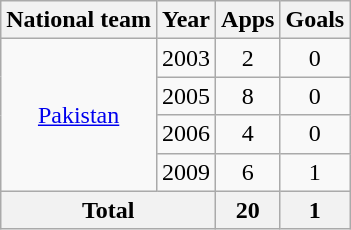<table class="wikitable" style="text-align:center">
<tr>
<th>National team</th>
<th>Year</th>
<th>Apps</th>
<th>Goals</th>
</tr>
<tr>
<td rowspan="4"><a href='#'>Pakistan</a></td>
<td>2003</td>
<td>2</td>
<td>0</td>
</tr>
<tr>
<td>2005</td>
<td>8</td>
<td>0</td>
</tr>
<tr>
<td>2006</td>
<td>4</td>
<td>0</td>
</tr>
<tr>
<td>2009</td>
<td>6</td>
<td>1</td>
</tr>
<tr>
<th colspan="2">Total</th>
<th>20</th>
<th>1</th>
</tr>
</table>
